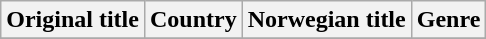<table class="wikitable">
<tr>
<th>Original title</th>
<th>Country</th>
<th>Norwegian title</th>
<th>Genre</th>
</tr>
<tr>
</tr>
</table>
